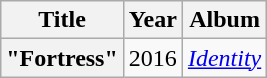<table class="wikitable plainrowheaders" style="text-align:center">
<tr>
<th scope="col">Title</th>
<th scope="col">Year</th>
<th scope="col">Album</th>
</tr>
<tr>
<th scope="row">"Fortress"<br></th>
<td>2016</td>
<td><em><a href='#'>Identity</a></em></td>
</tr>
</table>
